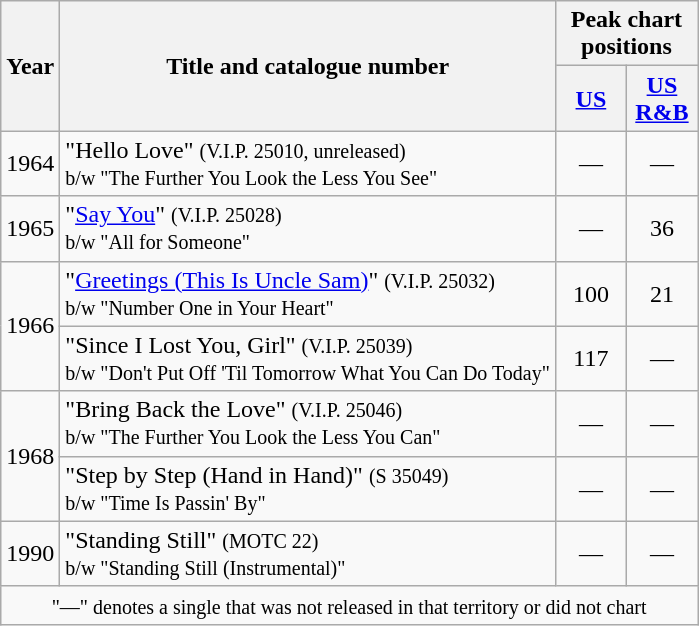<table class="wikitable">
<tr>
<th rowspan="2">Year</th>
<th rowspan="2">Title and catalogue number</th>
<th colspan="2">Peak chart positions</th>
</tr>
<tr>
<th width=40><a href='#'>US</a><br></th>
<th width=40><a href='#'>US R&B</a><br></th>
</tr>
<tr>
<td>1964</td>
<td>"Hello Love" <small>(V.I.P. 25010, unreleased)</small><br><small>b/w "The Further You Look the Less You See"</small></td>
<td style="text-align:center;">—</td>
<td style="text-align:center;">—</td>
</tr>
<tr>
<td>1965</td>
<td>"<a href='#'>Say You</a>" <small>(V.I.P. 25028)</small><br><small>b/w "All for Someone"</small></td>
<td style="text-align:center;">—</td>
<td style="text-align:center;">36</td>
</tr>
<tr>
<td rowspan="2">1966</td>
<td>"<a href='#'>Greetings (This Is Uncle Sam)</a>" <small>(V.I.P. 25032)</small><br><small>b/w "Number One in Your Heart"</small></td>
<td style="text-align:center;">100</td>
<td style="text-align:center;">21</td>
</tr>
<tr>
<td>"Since I Lost You, Girl" <small>(V.I.P. 25039)</small><br><small>b/w "Don't Put Off 'Til Tomorrow What You Can Do Today"</small></td>
<td style="text-align:center;">117</td>
<td style="text-align:center;">—</td>
</tr>
<tr>
<td rowspan="2">1968</td>
<td>"Bring Back the Love" <small>(V.I.P. 25046)</small><br><small>b/w "The Further You Look the Less You Can"</small></td>
<td style="text-align:center;">—</td>
<td style="text-align:center;">—</td>
</tr>
<tr>
<td>"Step by Step (Hand in Hand)" <small>(S 35049)</small><br><small>b/w "Time Is Passin' By"</small></td>
<td style="text-align:center;">—</td>
<td style="text-align:center;">—</td>
</tr>
<tr>
<td>1990</td>
<td>"Standing Still" <small>(MOTC 22)</small><br><small>b/w "Standing Still (Instrumental)"</small></td>
<td style="text-align:center;">—</td>
<td style="text-align:center;">—</td>
</tr>
<tr>
<td colspan="4" style="text-align:center;"><small>"—" denotes a single that was not released in that territory or did not chart</small></td>
</tr>
</table>
